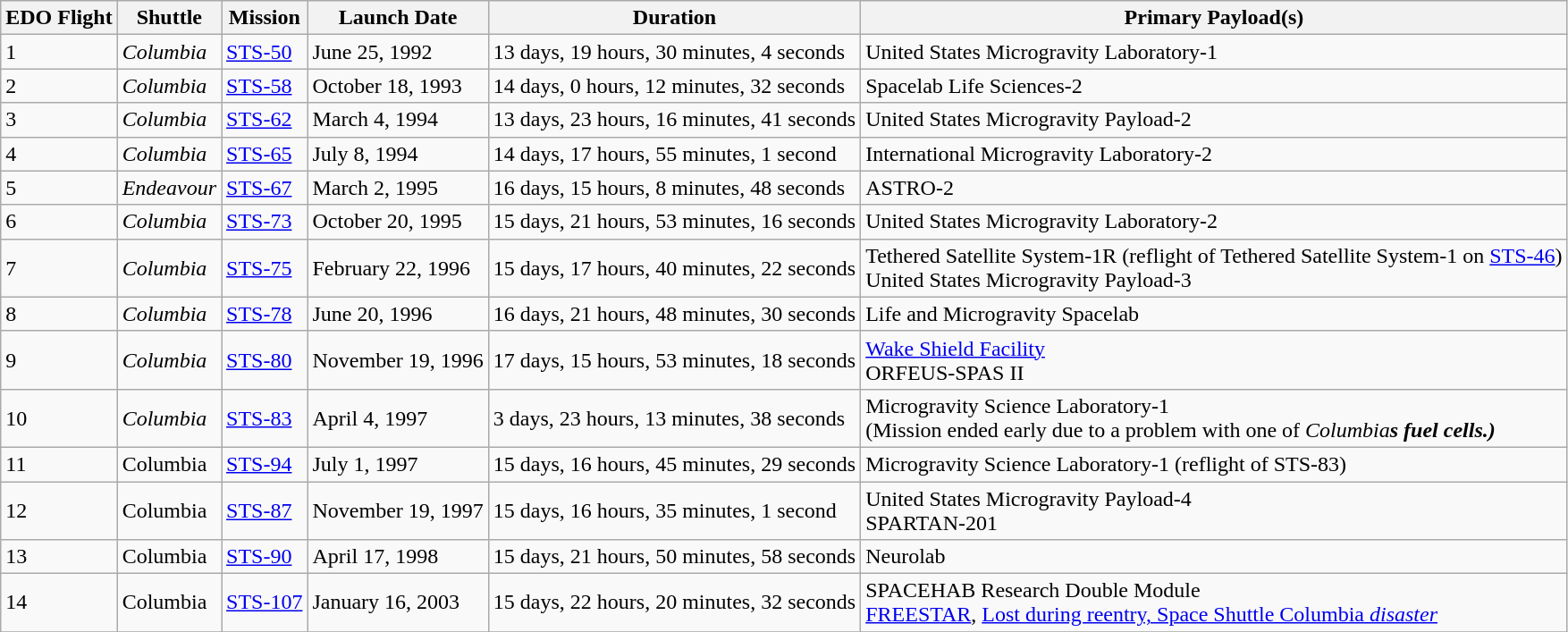<table class="wikitable">
<tr>
<th>EDO Flight</th>
<th>Shuttle</th>
<th>Mission</th>
<th>Launch Date</th>
<th>Duration</th>
<th>Primary Payload(s)</th>
</tr>
<tr>
<td>1</td>
<td><em>Columbia</em></td>
<td><a href='#'>STS-50</a></td>
<td>June 25, 1992</td>
<td>13 days, 19 hours, 30 minutes, 4 seconds</td>
<td>United States Microgravity Laboratory-1</td>
</tr>
<tr>
<td>2</td>
<td><em>Columbia</em></td>
<td><a href='#'>STS-58</a></td>
<td>October 18, 1993</td>
<td>14 days, 0 hours, 12 minutes, 32 seconds</td>
<td>Spacelab Life Sciences-2</td>
</tr>
<tr>
<td>3</td>
<td><em>Columbia</em></td>
<td><a href='#'>STS-62</a></td>
<td>March 4, 1994</td>
<td>13 days, 23 hours, 16 minutes, 41 seconds</td>
<td>United States Microgravity Payload-2</td>
</tr>
<tr>
<td>4</td>
<td><em>Columbia</em></td>
<td><a href='#'>STS-65</a></td>
<td>July 8, 1994</td>
<td>14 days, 17 hours, 55 minutes, 1 second</td>
<td>International Microgravity Laboratory-2</td>
</tr>
<tr>
<td>5</td>
<td><em>Endeavour</em></td>
<td><a href='#'>STS-67</a></td>
<td>March 2, 1995</td>
<td>16 days, 15 hours, 8 minutes, 48 seconds</td>
<td>ASTRO-2</td>
</tr>
<tr>
<td>6</td>
<td><em>Columbia</em></td>
<td><a href='#'>STS-73</a></td>
<td>October 20, 1995</td>
<td>15 days, 21 hours, 53 minutes, 16 seconds</td>
<td>United States Microgravity Laboratory-2</td>
</tr>
<tr>
<td>7</td>
<td><em>Columbia</em></td>
<td><a href='#'>STS-75</a></td>
<td>February 22, 1996</td>
<td>15 days, 17 hours, 40 minutes, 22 seconds</td>
<td>Tethered Satellite System-1R (reflight of Tethered Satellite System-1 on <a href='#'>STS-46</a>)<br>United States Microgravity Payload-3</td>
</tr>
<tr>
<td>8</td>
<td><em>Columbia</em></td>
<td><a href='#'>STS-78</a></td>
<td>June 20, 1996</td>
<td>16 days, 21 hours, 48 minutes, 30 seconds</td>
<td>Life and Microgravity Spacelab</td>
</tr>
<tr>
<td>9</td>
<td><em>Columbia</em></td>
<td><a href='#'>STS-80</a></td>
<td>November 19, 1996</td>
<td>17 days, 15 hours, 53 minutes, 18 seconds</td>
<td><a href='#'>Wake Shield Facility</a><br>ORFEUS-SPAS II</td>
</tr>
<tr>
<td>10</td>
<td><em>Columbia</em></td>
<td><a href='#'>STS-83</a></td>
<td>April 4, 1997</td>
<td>3 days, 23 hours, 13 minutes, 38 seconds</td>
<td>Microgravity Science Laboratory-1 <br>(Mission ended early due to a problem with one of <em>Columbia<strong>s fuel cells.)</td>
</tr>
<tr>
<td>11</td>
<td></em>Columbia<em></td>
<td><a href='#'>STS-94</a></td>
<td>July 1, 1997</td>
<td>15 days, 16 hours, 45 minutes, 29 seconds</td>
<td>Microgravity Science Laboratory-1 (reflight of STS-83)</td>
</tr>
<tr>
<td>12</td>
<td></em>Columbia<em></td>
<td><a href='#'>STS-87</a></td>
<td>November 19, 1997</td>
<td>15 days, 16 hours, 35 minutes, 1 second</td>
<td>United States Microgravity Payload-4<br>SPARTAN-201</td>
</tr>
<tr>
<td>13</td>
<td></em>Columbia<em></td>
<td><a href='#'>STS-90</a></td>
<td>April 17, 1998</td>
<td>15 days, 21 hours, 50 minutes, 58 seconds</td>
<td>Neurolab</td>
</tr>
<tr>
<td>14</td>
<td></em>Columbia<em></td>
<td><a href='#'>STS-107</a></td>
<td>January 16, 2003</td>
<td>15 days, 22 hours, 20 minutes, 32 seconds</td>
<td>SPACEHAB Research Double Module<br><a href='#'>FREESTAR</a>, <a href='#'>Lost during reentry, Space Shuttle </em>Columbia<em> disaster</a></td>
</tr>
<tr>
</tr>
</table>
